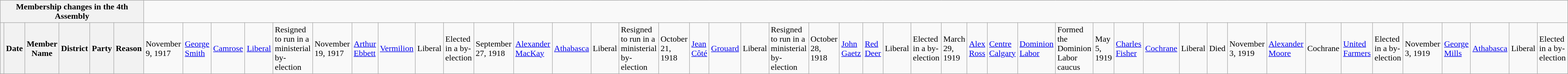<table class="wikitable">
<tr>
<th colspan=6>Membership changes in the 4th Assembly</th>
</tr>
<tr>
<th></th>
<th>Date</th>
<th>Member Name</th>
<th>District</th>
<th>Party</th>
<th>Reason<br></th>
<td>November 9, 1917</td>
<td><a href='#'>George Smith</a></td>
<td><a href='#'>Camrose</a></td>
<td><a href='#'>Liberal</a></td>
<td>Resigned to run in a ministerial by-election<br></td>
<td>November 19, 1917</td>
<td><a href='#'>Arthur Ebbett</a></td>
<td><a href='#'>Vermilion</a></td>
<td>Liberal</td>
<td>Elected in a by-election<br></td>
<td>September 27, 1918</td>
<td><a href='#'>Alexander MacKay</a></td>
<td><a href='#'>Athabasca</a></td>
<td>Liberal</td>
<td>Resigned to run in a ministerial by-election<br></td>
<td>October 21, 1918</td>
<td><a href='#'>Jean Côté</a></td>
<td><a href='#'>Grouard</a></td>
<td>Liberal</td>
<td>Resigned to run in a ministerial by-election<br></td>
<td>October 28, 1918</td>
<td><a href='#'>John Gaetz</a></td>
<td><a href='#'>Red Deer</a></td>
<td>Liberal</td>
<td>Elected in a by-election<br></td>
<td>March 29, 1919</td>
<td><a href='#'>Alex Ross</a></td>
<td><a href='#'>Centre Calgary</a></td>
<td><a href='#'>Dominion Labor</a></td>
<td>Formed the Dominion Labor caucus<br></td>
<td>May 5, 1919</td>
<td><a href='#'>Charles Fisher</a></td>
<td><a href='#'>Cochrane</a></td>
<td>Liberal</td>
<td>Died<br></td>
<td>November 3, 1919</td>
<td><a href='#'>Alexander Moore</a></td>
<td>Cochrane</td>
<td><a href='#'>United Farmers</a></td>
<td>Elected in a by-election<br></td>
<td>November 3, 1919</td>
<td><a href='#'>George Mills</a></td>
<td><a href='#'>Athabasca</a></td>
<td>Liberal</td>
<td>Elected in a by-election</td>
</tr>
</table>
